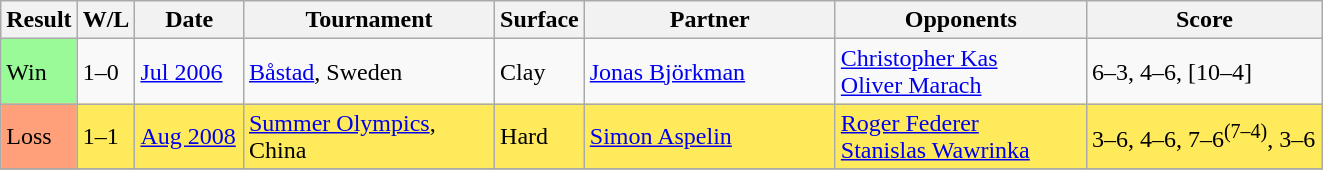<table class="sortable wikitable">
<tr>
<th style="width:40px">Result</th>
<th style="width:30px" class="unsortable">W/L</th>
<th style="width:65px">Date</th>
<th style="width:160px">Tournament</th>
<th style="width:50px">Surface</th>
<th style="width:160px">Partner</th>
<th style="width:160px">Opponents</th>
<th style="width:150px" class="unsortable">Score</th>
</tr>
<tr>
<td style="background:#98fb98;">Win</td>
<td>1–0</td>
<td><a href='#'>Jul 2006</a></td>
<td><a href='#'>Båstad</a>, Sweden</td>
<td>Clay</td>
<td> <a href='#'>Jonas Björkman</a></td>
<td> <a href='#'>Christopher Kas</a> <br>  <a href='#'>Oliver Marach</a></td>
<td>6–3, 4–6, [10–4]</td>
</tr>
<tr bgcolor=FFEA5C>
<td style="background:#ffa07a;">Loss</td>
<td>1–1</td>
<td><a href='#'>Aug 2008</a></td>
<td><a href='#'>Summer Olympics</a>, China</td>
<td>Hard</td>
<td> <a href='#'>Simon Aspelin</a></td>
<td> <a href='#'>Roger Federer</a> <br>  <a href='#'>Stanislas Wawrinka</a></td>
<td>3–6, 4–6, 7–6<sup>(7–4)</sup>, 3–6</td>
</tr>
<tr>
</tr>
</table>
